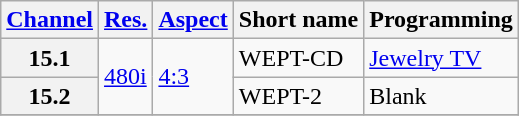<table class="wikitable">
<tr>
<th scope = "col"><a href='#'>Channel</a></th>
<th scope = "col"><a href='#'>Res.</a></th>
<th scope = "col"><a href='#'>Aspect</a></th>
<th scope = "col">Short name</th>
<th scope = "col">Programming</th>
</tr>
<tr>
<th scope = "row">15.1</th>
<td rowspan=2><a href='#'>480i</a></td>
<td rowspan=2><a href='#'>4:3</a></td>
<td>WEPT-CD</td>
<td><a href='#'>Jewelry TV</a></td>
</tr>
<tr>
<th scope = "row">15.2</th>
<td>WEPT-2</td>
<td>Blank</td>
</tr>
<tr>
</tr>
</table>
